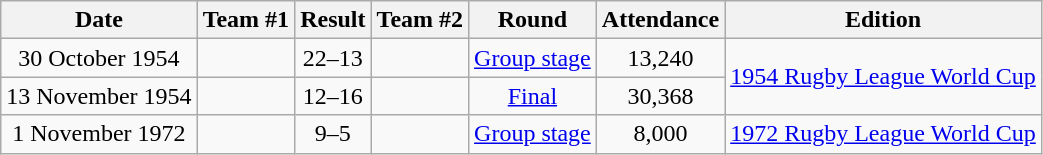<table class="wikitable plainrowheaders sortable" style="text-align:center">
<tr>
<th>Date</th>
<th>Team #1</th>
<th>Result</th>
<th>Team #2</th>
<th>Round</th>
<th>Attendance</th>
<th>Edition</th>
</tr>
<tr>
<td>30 October 1954</td>
<td></td>
<td>22–13</td>
<td></td>
<td><a href='#'>Group stage</a></td>
<td>13,240</td>
<td rowspan="2"><a href='#'>1954 Rugby League World Cup</a></td>
</tr>
<tr>
<td>13 November 1954</td>
<td></td>
<td>12–16</td>
<td></td>
<td><a href='#'>Final</a></td>
<td>30,368</td>
</tr>
<tr>
<td>1 November 1972</td>
<td></td>
<td>9–5</td>
<td></td>
<td><a href='#'>Group stage</a></td>
<td>8,000</td>
<td><a href='#'>1972 Rugby League World Cup</a></td>
</tr>
</table>
